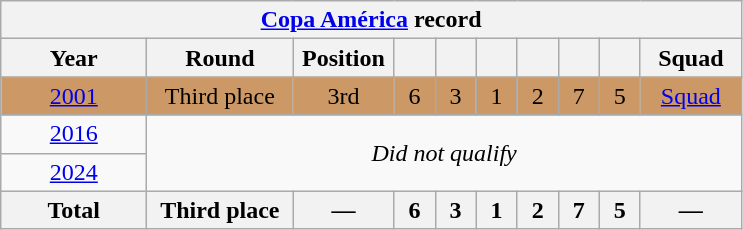<table class="wikitable" style="text-align: center;">
<tr>
<th colspan=10><a href='#'>Copa América</a> record</th>
</tr>
<tr>
<th width=90>Year</th>
<th width=90>Round</th>
<th width=60>Position</th>
<th width=20></th>
<th width=20></th>
<th width=20></th>
<th width=20></th>
<th width=20></th>
<th width=20></th>
<th width=60>Squad</th>
</tr>
<tr style="background:#c96;">
<td> <a href='#'>2001</a></td>
<td>Third place</td>
<td>3rd</td>
<td>6</td>
<td>3</td>
<td>1</td>
<td>2</td>
<td>7</td>
<td>5</td>
<td><a href='#'>Squad</a></td>
</tr>
<tr>
<td> <a href='#'>2016</a></td>
<td colspan=9 rowspan=2><em>Did not qualify</em></td>
</tr>
<tr>
<td> <a href='#'>2024</a></td>
</tr>
<tr>
<th>Total</th>
<th>Third place</th>
<th>—</th>
<th>6</th>
<th>3</th>
<th>1</th>
<th>2</th>
<th>7</th>
<th>5</th>
<th>—</th>
</tr>
</table>
